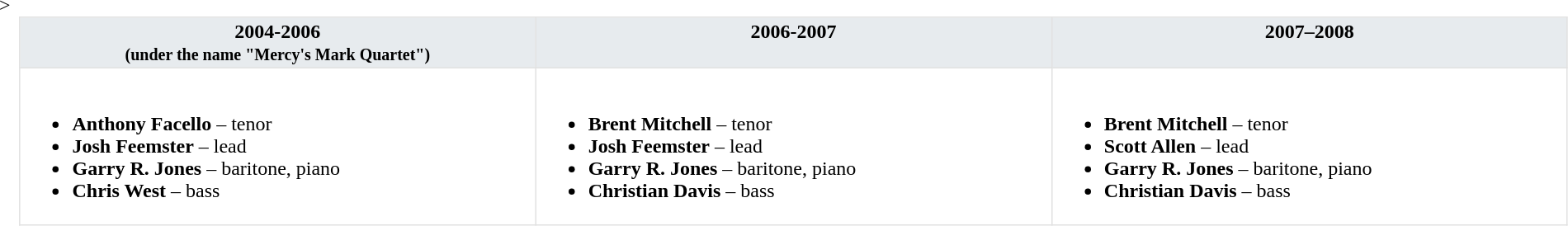<table class="toccolours" style="float: width: 375px; margin: 0 0 1em 1em; border-collapse: collapse; border: 1px solid #E2E2E2;" width="99%" cellspacing="0" cellpadding="2" border="1" <big   >>
<tr>
<th width="25%" valign="top" bgcolor="#E7EBEE">2004-2006<br><small>(under the name "Mercy's Mark Quartet")</small></th>
<th width="25%" valign="top" bgcolor="#E7EBEE">2006-2007</th>
<th width="25%" valign="top" bgcolor="#E7EBEE">2007–2008</th>
</tr>
<tr>
<td valign="top"><br><ul><li><strong>Anthony Facello</strong> – tenor</li><li><strong>Josh Feemster</strong> – lead</li><li><strong>Garry R. Jones</strong> – baritone, piano</li><li><strong>Chris West</strong> – bass</li></ul></td>
<td valign="top"><br><ul><li><strong>Brent Mitchell</strong> – tenor</li><li><strong>Josh Feemster</strong> – lead</li><li><strong>Garry R. Jones</strong> – baritone, piano</li><li><strong>Christian Davis</strong> – bass</li></ul></td>
<td valign="top"><br><ul><li><strong>Brent Mitchell</strong> – tenor</li><li><strong>Scott Allen</strong> – lead</li><li><strong>Garry R. Jones</strong> – baritone, piano</li><li><strong>Christian Davis</strong> – bass</li></ul></td>
</tr>
</table>
